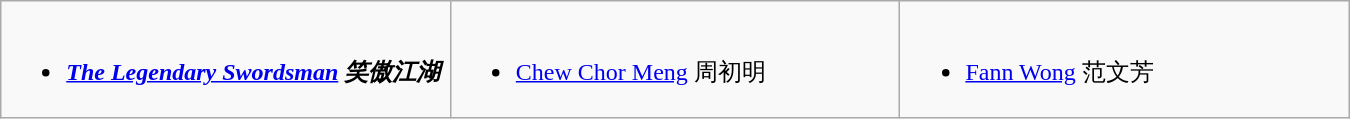<table class="wikitable">
<tr>
<td valign="top" width="33%"><br><ul><li><strong><em><a href='#'>The Legendary Swordsman</a><em> 笑傲江湖<strong></li></ul></td>
<td valign="top" width="33%"><br><ul><li></strong><a href='#'>Chew Chor Meng</a> 周初明<strong></li></ul></td>
<td valign="top" width="33%"><br><ul><li></strong><a href='#'>Fann Wong</a> 范文芳<strong></li></ul></td>
</tr>
</table>
